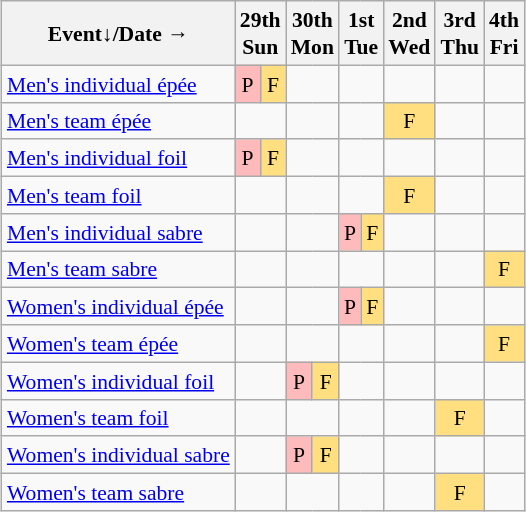<table class="wikitable" style="margin:0.5em auto; font-size:90%; line-height:1.25em; text-align:center;">
<tr>
<th>Event↓/Date →</th>
<th colspan=2>29th<br>Sun</th>
<th colspan=2>30th<br>Mon</th>
<th colspan=2>1st<br>Tue</th>
<th>2nd<br>Wed</th>
<th>3rd<br>Thu</th>
<th>4th<br>Fri</th>
</tr>
<tr>
<td style="text-align:left;"><a href='#'>Men's individual épée</a></td>
<td bgcolor="#FFBBBB">P</td>
<td bgcolor="#FFDF80">F</td>
<td colspan=2></td>
<td colspan=2></td>
<td></td>
<td></td>
<td></td>
</tr>
<tr>
<td style="text-align:left;"><a href='#'>Men's team épée</a></td>
<td colspan=2></td>
<td colspan=2></td>
<td colspan=2></td>
<td bgcolor="#FFDF80">F</td>
<td></td>
<td></td>
</tr>
<tr>
<td style="text-align:left;"><a href='#'>Men's individual foil</a></td>
<td bgcolor="#FFBBBB">P</td>
<td bgcolor="#FFDF80">F</td>
<td colspan=2></td>
<td colspan=2></td>
<td></td>
<td></td>
<td></td>
</tr>
<tr>
<td style="text-align:left;"><a href='#'>Men's team foil</a></td>
<td colspan=2></td>
<td colspan=2></td>
<td colspan=2></td>
<td bgcolor="#FFDF80">F</td>
<td></td>
<td></td>
</tr>
<tr>
<td style="text-align:left;"><a href='#'>Men's individual sabre</a></td>
<td colspan=2></td>
<td colspan=2></td>
<td bgcolor="#FFBBBB">P</td>
<td bgcolor="#FFDF80">F</td>
<td></td>
<td></td>
<td></td>
</tr>
<tr>
<td style="text-align:left;"><a href='#'>Men's team sabre</a></td>
<td colspan=2></td>
<td colspan=2></td>
<td colspan=2></td>
<td></td>
<td></td>
<td bgcolor="#FFDF80">F</td>
</tr>
<tr>
<td style="text-align:left;"><a href='#'>Women's individual épée</a></td>
<td colspan=2></td>
<td colspan=2></td>
<td bgcolor="#FFBBBB">P</td>
<td bgcolor="#FFDF80">F</td>
<td></td>
<td></td>
<td></td>
</tr>
<tr>
<td style="text-align:left;"><a href='#'>Women's team épée</a></td>
<td colspan=2></td>
<td colspan=2></td>
<td colspan=2></td>
<td></td>
<td></td>
<td bgcolor="#FFDF80">F</td>
</tr>
<tr>
<td style="text-align:left;"><a href='#'>Women's individual foil</a></td>
<td colspan=2></td>
<td bgcolor="#FFBBBB">P</td>
<td bgcolor="#FFDF80">F</td>
<td colspan=2></td>
<td></td>
<td></td>
<td></td>
</tr>
<tr>
<td style="text-align:left;"><a href='#'>Women's team foil</a></td>
<td colspan=2></td>
<td colspan=2></td>
<td colspan=2></td>
<td></td>
<td bgcolor="#FFDF80">F</td>
<td></td>
</tr>
<tr>
<td style="text-align:left;"><a href='#'>Women's individual sabre</a></td>
<td colspan=2></td>
<td bgcolor="#FFBBBB">P</td>
<td bgcolor="#FFDF80">F</td>
<td colspan=2></td>
<td></td>
<td></td>
<td></td>
</tr>
<tr>
<td style="text-align:left;"><a href='#'>Women's team sabre</a></td>
<td colspan=2></td>
<td colspan=2></td>
<td colspan=2></td>
<td></td>
<td bgcolor="#FFDF80">F</td>
<td></td>
</tr>
</table>
